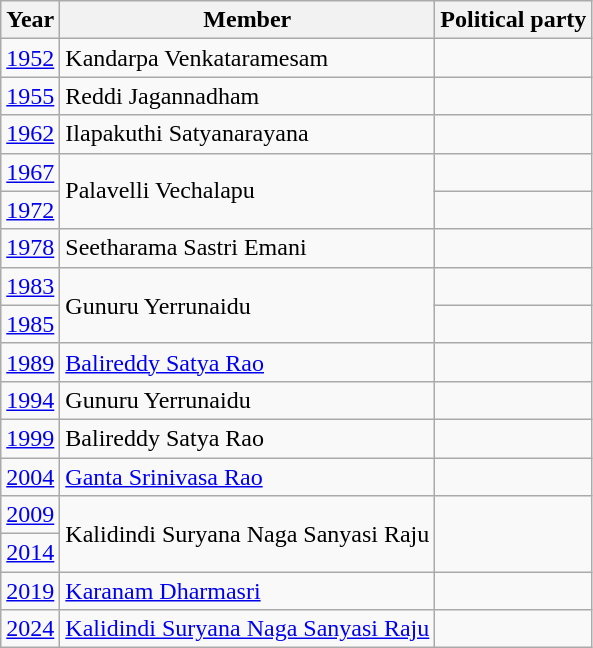<table class="wikitable sortable">
<tr>
<th>Year</th>
<th>Member</th>
<th colspan="2">Political party</th>
</tr>
<tr>
<td><a href='#'>1952</a></td>
<td>Kandarpa Venkataramesam</td>
<td></td>
</tr>
<tr>
<td><a href='#'>1955</a></td>
<td>Reddi Jagannadham</td>
<td></td>
</tr>
<tr>
<td><a href='#'>1962</a></td>
<td>Ilapakuthi Satyanarayana</td>
<td></td>
</tr>
<tr>
<td><a href='#'>1967</a></td>
<td rowspan=2>Palavelli Vechalapu</td>
<td></td>
</tr>
<tr>
<td><a href='#'>1972</a></td>
<td></td>
</tr>
<tr>
<td><a href='#'>1978</a></td>
<td>Seetharama Sastri Emani</td>
<td></td>
</tr>
<tr>
<td><a href='#'>1983</a></td>
<td rowspan=2>Gunuru Yerrunaidu</td>
<td></td>
</tr>
<tr>
<td><a href='#'>1985</a></td>
</tr>
<tr>
<td><a href='#'>1989</a></td>
<td><a href='#'>Balireddy Satya Rao</a></td>
<td></td>
</tr>
<tr>
<td><a href='#'>1994</a></td>
<td>Gunuru Yerrunaidu</td>
<td></td>
</tr>
<tr>
<td><a href='#'>1999</a></td>
<td>Balireddy Satya Rao</td>
<td></td>
</tr>
<tr>
<td><a href='#'>2004</a></td>
<td><a href='#'>Ganta Srinivasa Rao</a></td>
<td></td>
</tr>
<tr>
<td><a href='#'>2009</a></td>
<td rowspan=2>Kalidindi Suryana Naga Sanyasi Raju</td>
</tr>
<tr>
<td><a href='#'>2014</a></td>
</tr>
<tr>
<td><a href='#'>2019</a></td>
<td><a href='#'>Karanam Dharmasri</a></td>
<td></td>
</tr>
<tr>
<td><a href='#'>2024</a></td>
<td><a href='#'>Kalidindi Suryana Naga Sanyasi Raju</a></td>
<td></td>
</tr>
</table>
